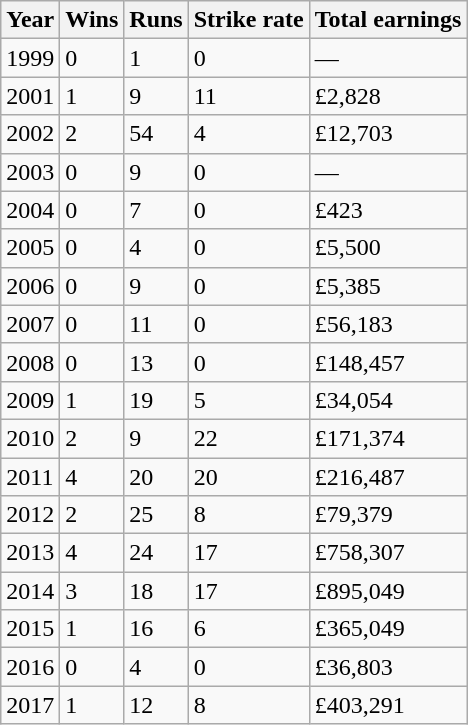<table class="wikitable">
<tr>
<th>Year</th>
<th>Wins</th>
<th>Runs</th>
<th>Strike rate</th>
<th>Total earnings</th>
</tr>
<tr>
<td>1999</td>
<td>0</td>
<td>1</td>
<td>0</td>
<td>—</td>
</tr>
<tr>
<td>2001</td>
<td>1</td>
<td>9</td>
<td>11</td>
<td>£2,828</td>
</tr>
<tr>
<td>2002</td>
<td>2</td>
<td>54</td>
<td>4</td>
<td>£12,703</td>
</tr>
<tr>
<td>2003</td>
<td>0</td>
<td>9</td>
<td>0</td>
<td>—</td>
</tr>
<tr>
<td>2004</td>
<td>0</td>
<td>7</td>
<td>0</td>
<td>£423</td>
</tr>
<tr>
<td>2005</td>
<td>0</td>
<td>4</td>
<td>0</td>
<td>£5,500</td>
</tr>
<tr>
<td>2006</td>
<td>0</td>
<td>9</td>
<td>0</td>
<td>£5,385</td>
</tr>
<tr>
<td>2007</td>
<td>0</td>
<td>11</td>
<td>0</td>
<td>£56,183</td>
</tr>
<tr>
<td>2008</td>
<td>0</td>
<td>13</td>
<td>0</td>
<td>£148,457</td>
</tr>
<tr>
<td>2009</td>
<td>1</td>
<td>19</td>
<td>5</td>
<td>£34,054</td>
</tr>
<tr>
<td>2010</td>
<td>2</td>
<td>9</td>
<td>22</td>
<td>£171,374</td>
</tr>
<tr>
<td>2011</td>
<td>4</td>
<td>20</td>
<td>20</td>
<td>£216,487</td>
</tr>
<tr>
<td>2012</td>
<td>2</td>
<td>25</td>
<td>8</td>
<td>£79,379</td>
</tr>
<tr>
<td>2013</td>
<td>4</td>
<td>24</td>
<td>17</td>
<td>£758,307</td>
</tr>
<tr>
<td>2014</td>
<td>3</td>
<td>18</td>
<td>17</td>
<td>£895,049</td>
</tr>
<tr>
<td>2015</td>
<td>1</td>
<td>16</td>
<td>6</td>
<td>£365,049</td>
</tr>
<tr>
<td>2016</td>
<td>0</td>
<td>4</td>
<td>0</td>
<td>£36,803</td>
</tr>
<tr>
<td>2017</td>
<td>1</td>
<td>12</td>
<td>8</td>
<td>£403,291</td>
</tr>
</table>
